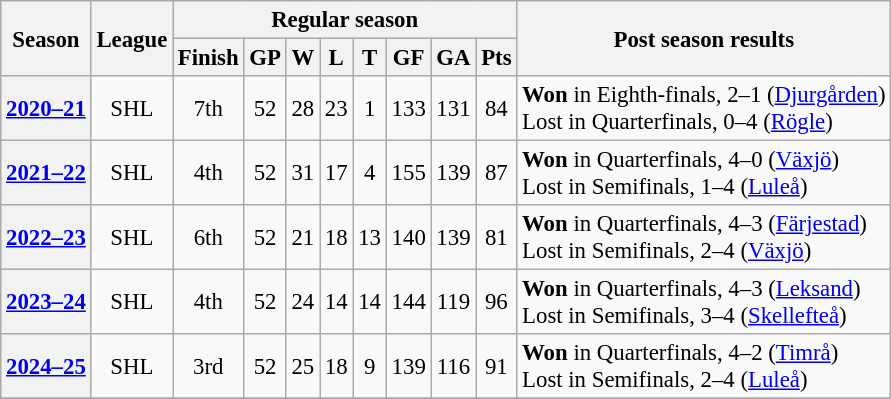<table class="wikitable" style="text-align: center; font-size: 95%">
<tr>
<th rowspan="2">Season</th>
<th rowspan="2">League</th>
<th colspan="8">Regular season</th>
<th rowspan="2">Post season results</th>
</tr>
<tr>
<th>Finish</th>
<th>GP</th>
<th>W</th>
<th>L</th>
<th>T</th>
<th>GF</th>
<th>GA</th>
<th>Pts</th>
</tr>
<tr>
<th><a href='#'>2020–21</a></th>
<td>SHL</td>
<td>7th</td>
<td>52</td>
<td>28</td>
<td>23</td>
<td>1</td>
<td>133</td>
<td>131</td>
<td>84</td>
<td align="left" colspan="8"><strong>Won</strong> in Eighth-finals, 2–1 (<a href='#'>Djurgården</a>)<br>Lost in Quarterfinals, 0–4 (<a href='#'>Rögle</a>)</td>
</tr>
<tr>
<th><a href='#'>2021–22</a></th>
<td>SHL</td>
<td>4th</td>
<td>52</td>
<td>31</td>
<td>17</td>
<td>4</td>
<td>155</td>
<td>139</td>
<td>87</td>
<td align="left" colspan="8"><strong>Won</strong> in Quarterfinals, 4–0 (<a href='#'>Växjö</a>)<br>Lost in Semifinals, 1–4 (<a href='#'>Luleå</a>)</td>
</tr>
<tr>
<th><a href='#'>2022–23</a></th>
<td>SHL</td>
<td>6th</td>
<td>52</td>
<td>21</td>
<td>18</td>
<td>13</td>
<td>140</td>
<td>139</td>
<td>81</td>
<td align="left" colspan="8"><strong>Won</strong> in Quarterfinals, 4–3 (<a href='#'>Färjestad</a>)<br>Lost in Semifinals, 2–4 (<a href='#'>Växjö</a>)</td>
</tr>
<tr>
<th><a href='#'>2023–24</a></th>
<td>SHL</td>
<td>4th</td>
<td>52</td>
<td>24</td>
<td>14</td>
<td>14</td>
<td>144</td>
<td>119</td>
<td>96</td>
<td align="left" colspan="8"><strong>Won</strong> in Quarterfinals, 4–3 (<a href='#'>Leksand</a>)<br>Lost in Semifinals, 3–4 (<a href='#'>Skellefteå</a>)</td>
</tr>
<tr>
<th><a href='#'>2024–25</a></th>
<td>SHL</td>
<td>3rd</td>
<td>52</td>
<td>25</td>
<td>18</td>
<td>9</td>
<td>139</td>
<td>116</td>
<td>91</td>
<td align="left" colspan="8"><strong>Won</strong> in Quarterfinals, 4–2 (<a href='#'>Timrå</a>)<br>Lost in Semifinals, 2–4 (<a href='#'>Luleå</a>)</td>
</tr>
<tr>
</tr>
</table>
